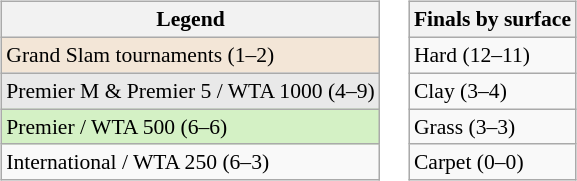<table>
<tr valign=top>
<td><br><table class="wikitable" style="font-size:90%">
<tr>
<th>Legend</th>
</tr>
<tr>
<td style=background:#f3e6d7>Grand Slam tournaments (1–2)</td>
</tr>
<tr>
<td style=background:#e9e9e9>Premier M & Premier 5 / WTA 1000 (4–9)</td>
</tr>
<tr>
<td style=background:#d4f1c5>Premier / WTA 500 (6–6)</td>
</tr>
<tr>
<td>International / WTA 250 (6–3)</td>
</tr>
</table>
</td>
<td><br><table class="wikitable" style="font-size:90%">
<tr>
<th>Finals by surface</th>
</tr>
<tr>
<td>Hard (12–11)</td>
</tr>
<tr>
<td>Clay (3–4)</td>
</tr>
<tr>
<td>Grass (3–3)</td>
</tr>
<tr>
<td>Carpet (0–0)</td>
</tr>
</table>
</td>
</tr>
</table>
